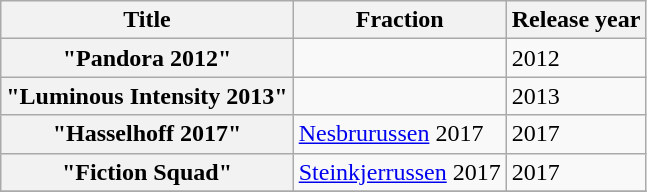<table class="wikitable plainrowheaders">
<tr>
<th scope="col">Title</th>
<th scope="col">Fraction</th>
<th scope="col">Release year</th>
</tr>
<tr>
<th scope="row">"Pandora 2012"</th>
<td></td>
<td>2012</td>
</tr>
<tr>
<th scope="row">"Luminous Intensity 2013"</th>
<td></td>
<td>2013</td>
</tr>
<tr>
<th scope="row">"Hasselhoff 2017"</th>
<td><a href='#'>Nesbrurussen</a> 2017</td>
<td>2017</td>
</tr>
<tr>
<th scope="row">"Fiction Squad"</th>
<td><a href='#'>Steinkjerrussen</a> 2017</td>
<td>2017</td>
</tr>
<tr>
</tr>
</table>
